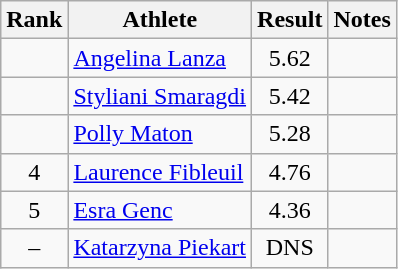<table class="wikitable sortable" style="text-align:center">
<tr>
<th>Rank</th>
<th>Athlete</th>
<th>Result</th>
<th>Notes</th>
</tr>
<tr>
<td></td>
<td style="text-align:left"><a href='#'>Angelina Lanza</a><br></td>
<td>5.62</td>
<td></td>
</tr>
<tr>
<td></td>
<td style="text-align:left"><a href='#'>Styliani Smaragdi</a><br></td>
<td>5.42</td>
<td></td>
</tr>
<tr>
<td></td>
<td style="text-align:left"><a href='#'>Polly Maton</a><br></td>
<td>5.28</td>
<td></td>
</tr>
<tr>
<td>4</td>
<td style="text-align:left"><a href='#'>Laurence Fibleuil</a><br></td>
<td>4.76</td>
<td></td>
</tr>
<tr>
<td>5</td>
<td style="text-align:left"><a href='#'>Esra Genc</a><br></td>
<td>4.36</td>
<td></td>
</tr>
<tr>
<td>–</td>
<td style="text-align:left"><a href='#'>Katarzyna Piekart</a><br></td>
<td>DNS</td>
<td></td>
</tr>
</table>
